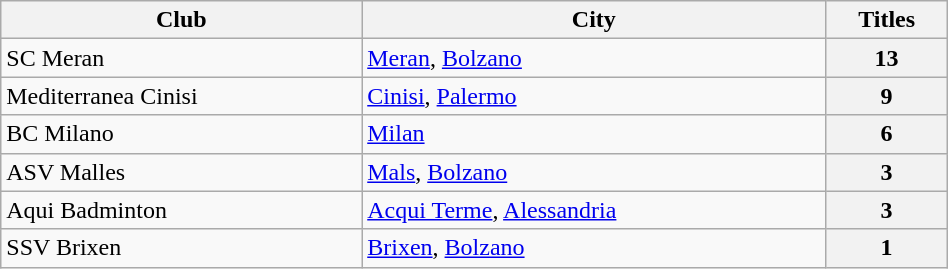<table class="wikitable" width=50% style="font-size:100%; text-align:left;">
<tr>
<th>Club</th>
<th>City</th>
<th>Titles</th>
</tr>
<tr>
<td>SC Meran</td>
<td><a href='#'>Meran</a>, <a href='#'>Bolzano</a></td>
<th>13</th>
</tr>
<tr>
<td>Mediterranea Cinisi</td>
<td><a href='#'>Cinisi</a>, <a href='#'>Palermo</a></td>
<th>9</th>
</tr>
<tr>
<td>BC Milano</td>
<td><a href='#'>Milan</a></td>
<th>6</th>
</tr>
<tr>
<td>ASV Malles</td>
<td><a href='#'>Mals</a>, <a href='#'>Bolzano</a></td>
<th>3</th>
</tr>
<tr>
<td>Aqui Badminton</td>
<td><a href='#'>Acqui Terme</a>, <a href='#'>Alessandria</a></td>
<th>3</th>
</tr>
<tr>
<td>SSV Brixen</td>
<td><a href='#'>Brixen</a>, <a href='#'>Bolzano</a></td>
<th>1</th>
</tr>
</table>
